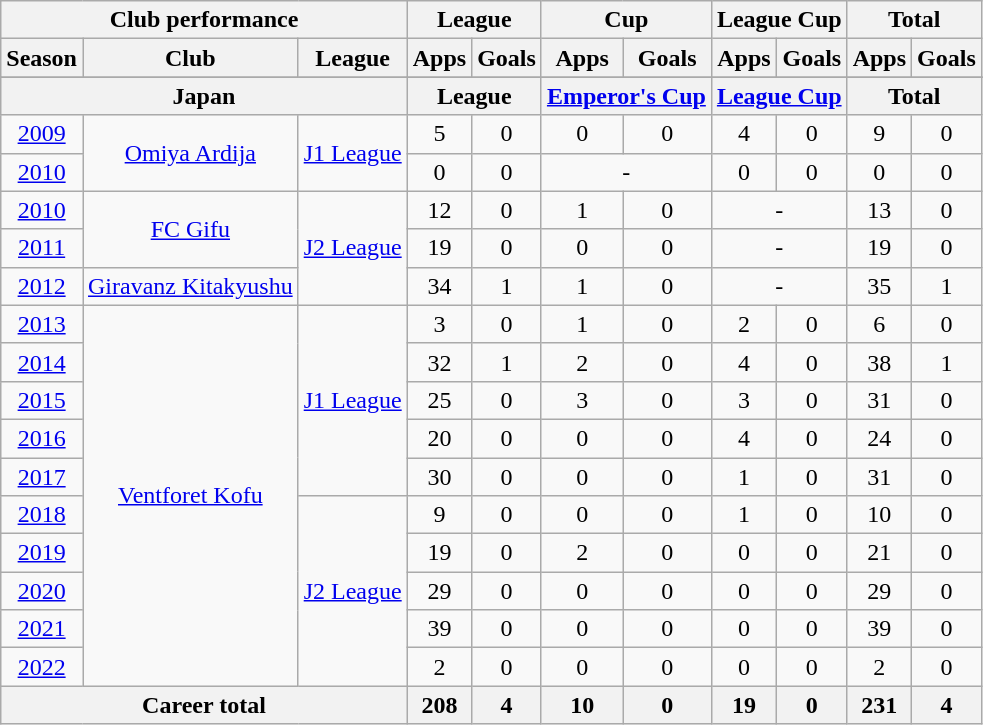<table class="wikitable" style="text-align:center">
<tr>
<th colspan=3>Club performance</th>
<th colspan=2>League</th>
<th colspan=2>Cup</th>
<th colspan=2>League Cup</th>
<th colspan=2>Total</th>
</tr>
<tr>
<th>Season</th>
<th>Club</th>
<th>League</th>
<th>Apps</th>
<th>Goals</th>
<th>Apps</th>
<th>Goals</th>
<th>Apps</th>
<th>Goals</th>
<th>Apps</th>
<th>Goals</th>
</tr>
<tr>
</tr>
<tr>
<th colspan=3>Japan</th>
<th colspan=2>League</th>
<th colspan=2><a href='#'>Emperor's Cup</a></th>
<th colspan=2><a href='#'>League Cup</a></th>
<th colspan=2>Total</th>
</tr>
<tr>
<td><a href='#'>2009</a></td>
<td rowspan="2"><a href='#'>Omiya Ardija</a></td>
<td rowspan="2"><a href='#'>J1 League</a></td>
<td>5</td>
<td>0</td>
<td>0</td>
<td>0</td>
<td>4</td>
<td>0</td>
<td>9</td>
<td>0</td>
</tr>
<tr>
<td><a href='#'>2010</a></td>
<td>0</td>
<td>0</td>
<td colspan="2">-</td>
<td>0</td>
<td>0</td>
<td>0</td>
<td>0</td>
</tr>
<tr>
<td><a href='#'>2010</a></td>
<td rowspan="2"><a href='#'>FC Gifu</a></td>
<td rowspan="3"><a href='#'>J2 League</a></td>
<td>12</td>
<td>0</td>
<td>1</td>
<td>0</td>
<td colspan="2">-</td>
<td>13</td>
<td>0</td>
</tr>
<tr>
<td><a href='#'>2011</a></td>
<td>19</td>
<td>0</td>
<td>0</td>
<td>0</td>
<td colspan="2">-</td>
<td>19</td>
<td>0</td>
</tr>
<tr>
<td><a href='#'>2012</a></td>
<td><a href='#'>Giravanz Kitakyushu</a></td>
<td>34</td>
<td>1</td>
<td>1</td>
<td>0</td>
<td colspan="2">-</td>
<td>35</td>
<td>1</td>
</tr>
<tr>
<td><a href='#'>2013</a></td>
<td rowspan="10"><a href='#'>Ventforet Kofu</a></td>
<td rowspan="5"><a href='#'>J1 League</a></td>
<td>3</td>
<td>0</td>
<td>1</td>
<td>0</td>
<td>2</td>
<td>0</td>
<td>6</td>
<td>0</td>
</tr>
<tr>
<td><a href='#'>2014</a></td>
<td>32</td>
<td>1</td>
<td>2</td>
<td>0</td>
<td>4</td>
<td>0</td>
<td>38</td>
<td>1</td>
</tr>
<tr>
<td><a href='#'>2015</a></td>
<td>25</td>
<td>0</td>
<td>3</td>
<td>0</td>
<td>3</td>
<td>0</td>
<td>31</td>
<td>0</td>
</tr>
<tr>
<td><a href='#'>2016</a></td>
<td>20</td>
<td>0</td>
<td>0</td>
<td>0</td>
<td>4</td>
<td>0</td>
<td>24</td>
<td>0</td>
</tr>
<tr>
<td><a href='#'>2017</a></td>
<td>30</td>
<td>0</td>
<td>0</td>
<td>0</td>
<td>1</td>
<td>0</td>
<td>31</td>
<td>0</td>
</tr>
<tr>
<td><a href='#'>2018</a></td>
<td rowspan=5><a href='#'>J2 League</a></td>
<td>9</td>
<td>0</td>
<td>0</td>
<td>0</td>
<td>1</td>
<td>0</td>
<td>10</td>
<td>0</td>
</tr>
<tr>
<td><a href='#'>2019</a></td>
<td>19</td>
<td>0</td>
<td>2</td>
<td>0</td>
<td>0</td>
<td>0</td>
<td>21</td>
<td>0</td>
</tr>
<tr>
<td><a href='#'>2020</a></td>
<td>29</td>
<td>0</td>
<td>0</td>
<td>0</td>
<td>0</td>
<td>0</td>
<td>29</td>
<td>0</td>
</tr>
<tr>
<td><a href='#'>2021</a></td>
<td>39</td>
<td>0</td>
<td>0</td>
<td>0</td>
<td>0</td>
<td>0</td>
<td>39</td>
<td>0</td>
</tr>
<tr>
<td><a href='#'>2022</a></td>
<td>2</td>
<td>0</td>
<td>0</td>
<td>0</td>
<td>0</td>
<td>0</td>
<td>2</td>
<td>0</td>
</tr>
<tr>
<th colspan=3>Career total</th>
<th>208</th>
<th>4</th>
<th>10</th>
<th>0</th>
<th>19</th>
<th>0</th>
<th>231</th>
<th>4</th>
</tr>
</table>
